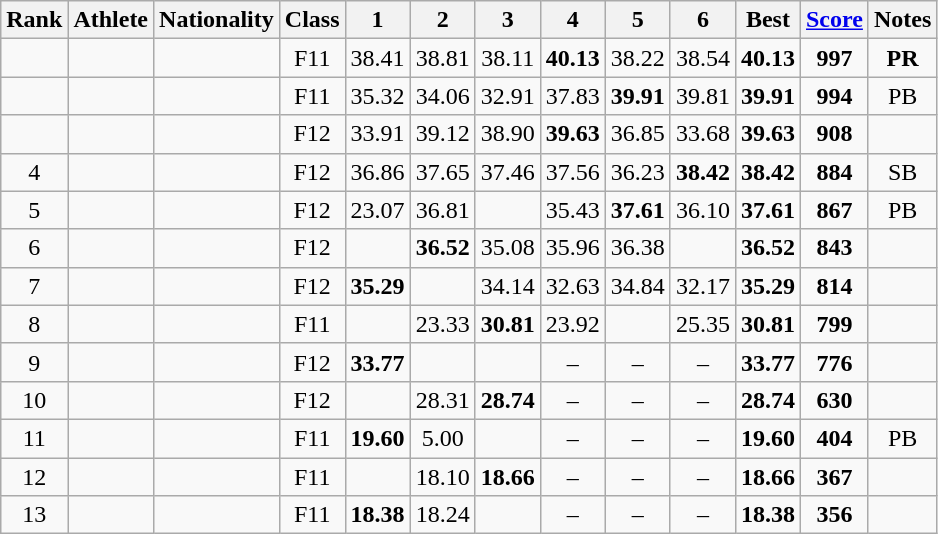<table class="wikitable sortable" style="text-align:center">
<tr>
<th>Rank</th>
<th>Athlete</th>
<th>Nationality</th>
<th>Class</th>
<th>1</th>
<th>2</th>
<th>3</th>
<th>4</th>
<th>5</th>
<th>6</th>
<th>Best</th>
<th><a href='#'>Score</a></th>
<th>Notes</th>
</tr>
<tr>
<td></td>
<td align=left></td>
<td align="left"></td>
<td>F11</td>
<td>38.41</td>
<td>38.81</td>
<td>38.11</td>
<td><strong>40.13</strong></td>
<td>38.22</td>
<td>38.54</td>
<td><strong>40.13</strong></td>
<td><strong>997</strong></td>
<td><strong>PR</strong></td>
</tr>
<tr>
<td></td>
<td align=left></td>
<td align="left"></td>
<td>F11</td>
<td>35.32</td>
<td>34.06</td>
<td>32.91</td>
<td>37.83</td>
<td><strong>39.91</strong></td>
<td>39.81</td>
<td><strong>39.91</strong></td>
<td><strong>994</strong></td>
<td>PB</td>
</tr>
<tr>
<td></td>
<td align=left></td>
<td align="left"></td>
<td>F12</td>
<td>33.91</td>
<td>39.12</td>
<td>38.90</td>
<td><strong>39.63</strong></td>
<td>36.85</td>
<td>33.68</td>
<td><strong>39.63</strong></td>
<td><strong>908</strong></td>
<td></td>
</tr>
<tr>
<td>4</td>
<td align=left></td>
<td align="left"></td>
<td>F12</td>
<td>36.86</td>
<td>37.65</td>
<td>37.46</td>
<td>37.56</td>
<td>36.23</td>
<td><strong>38.42</strong></td>
<td><strong>38.42</strong></td>
<td><strong>884</strong></td>
<td>SB</td>
</tr>
<tr>
<td>5</td>
<td align=left></td>
<td align="left"></td>
<td>F12</td>
<td>23.07</td>
<td>36.81</td>
<td></td>
<td>35.43</td>
<td><strong>37.61</strong></td>
<td>36.10</td>
<td><strong>37.61</strong></td>
<td><strong>867</strong></td>
<td>PB</td>
</tr>
<tr>
<td>6</td>
<td align=left></td>
<td align="left"></td>
<td>F12</td>
<td></td>
<td><strong>36.52</strong></td>
<td>35.08</td>
<td>35.96</td>
<td>36.38</td>
<td></td>
<td><strong>36.52</strong></td>
<td><strong>843</strong></td>
<td></td>
</tr>
<tr>
<td>7</td>
<td align=left></td>
<td align="left"></td>
<td>F12</td>
<td><strong>35.29</strong></td>
<td></td>
<td>34.14</td>
<td>32.63</td>
<td>34.84</td>
<td>32.17</td>
<td><strong>35.29</strong></td>
<td><strong>814</strong></td>
<td></td>
</tr>
<tr>
<td>8</td>
<td align=left></td>
<td align="left"></td>
<td>F11</td>
<td></td>
<td>23.33</td>
<td><strong>30.81</strong></td>
<td>23.92</td>
<td></td>
<td>25.35</td>
<td><strong>30.81</strong></td>
<td><strong>799</strong></td>
<td></td>
</tr>
<tr>
<td>9</td>
<td align=left></td>
<td align="left"></td>
<td>F12</td>
<td><strong>33.77</strong></td>
<td></td>
<td></td>
<td>–</td>
<td>–</td>
<td>–</td>
<td><strong>33.77</strong></td>
<td><strong>776</strong></td>
<td></td>
</tr>
<tr>
<td>10</td>
<td align=left></td>
<td align="left"></td>
<td>F12</td>
<td></td>
<td>28.31</td>
<td><strong>28.74</strong></td>
<td>–</td>
<td>–</td>
<td>–</td>
<td><strong>28.74</strong></td>
<td><strong>630</strong></td>
<td></td>
</tr>
<tr>
<td>11</td>
<td align=left></td>
<td align="left"></td>
<td>F11</td>
<td><strong>19.60</strong></td>
<td>5.00</td>
<td></td>
<td>–</td>
<td>–</td>
<td>–</td>
<td><strong>19.60</strong></td>
<td><strong>404</strong></td>
<td>PB</td>
</tr>
<tr>
<td>12</td>
<td align=left></td>
<td align="left"></td>
<td>F11</td>
<td></td>
<td>18.10</td>
<td><strong>18.66</strong></td>
<td>–</td>
<td>–</td>
<td>–</td>
<td><strong>18.66</strong></td>
<td><strong>367</strong></td>
<td></td>
</tr>
<tr>
<td>13</td>
<td align=left></td>
<td align="left"></td>
<td>F11</td>
<td><strong>18.38</strong></td>
<td>18.24</td>
<td></td>
<td>–</td>
<td>–</td>
<td>–</td>
<td><strong>18.38</strong></td>
<td><strong>356</strong></td>
<td></td>
</tr>
</table>
